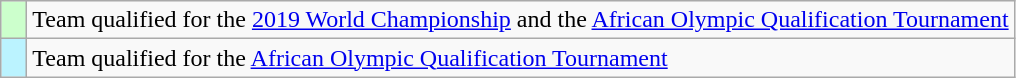<table class="wikitable" style="text-align: left;">
<tr>
<td width=10px bgcolor=#ccffcc></td>
<td>Team qualified for the <a href='#'>2019 World Championship</a> and the <a href='#'>African Olympic Qualification Tournament</a></td>
</tr>
<tr>
<td width=10px bgcolor=#bbf3ff></td>
<td>Team qualified for the <a href='#'>African Olympic Qualification Tournament</a></td>
</tr>
</table>
